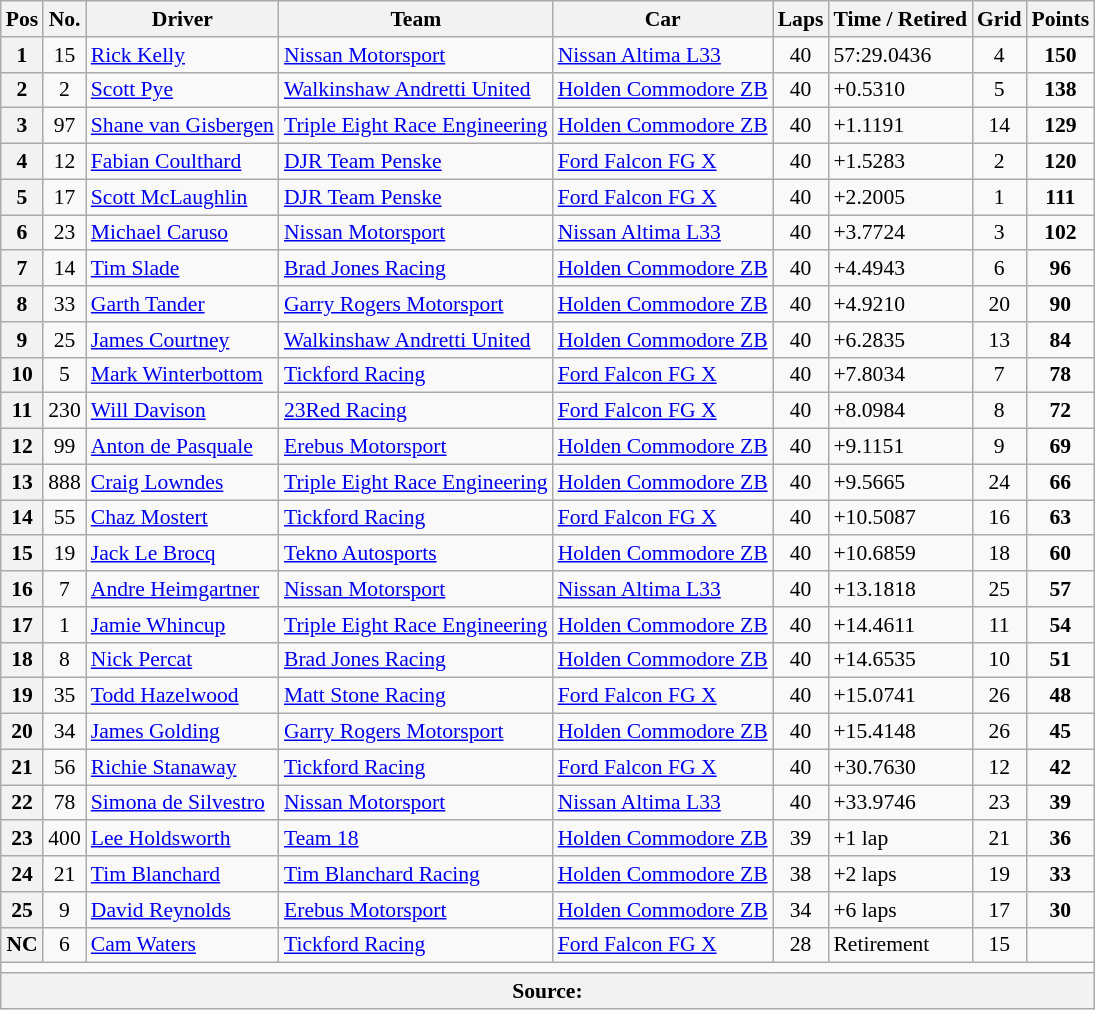<table class="wikitable" style="font-size:90%;">
<tr>
<th>Pos</th>
<th>No.</th>
<th>Driver</th>
<th>Team</th>
<th>Car</th>
<th>Laps</th>
<th>Time / Retired</th>
<th>Grid</th>
<th>Points</th>
</tr>
<tr>
<th>1</th>
<td align="center">15</td>
<td> <a href='#'>Rick Kelly</a></td>
<td><a href='#'>Nissan Motorsport</a></td>
<td><a href='#'>Nissan Altima L33</a></td>
<td align="center">40</td>
<td>57:29.0436</td>
<td align="center">4</td>
<td align="center"><strong>150</strong></td>
</tr>
<tr>
<th>2</th>
<td align="center">2</td>
<td> <a href='#'>Scott Pye</a></td>
<td><a href='#'>Walkinshaw Andretti United</a></td>
<td><a href='#'>Holden Commodore ZB</a></td>
<td align="center">40</td>
<td>+0.5310</td>
<td align="center">5</td>
<td align="center"><strong>138</strong></td>
</tr>
<tr>
<th>3</th>
<td align="center">97</td>
<td> <a href='#'>Shane van Gisbergen</a></td>
<td><a href='#'>Triple Eight Race Engineering</a></td>
<td><a href='#'>Holden Commodore ZB</a></td>
<td align="center">40</td>
<td>+1.1191</td>
<td align="center">14</td>
<td align="center"><strong>129</strong></td>
</tr>
<tr>
<th>4</th>
<td align="center">12</td>
<td> <a href='#'>Fabian Coulthard</a></td>
<td><a href='#'>DJR Team Penske</a></td>
<td><a href='#'>Ford Falcon FG X</a></td>
<td align="center">40</td>
<td>+1.5283</td>
<td align="center">2</td>
<td align="center"><strong>120</strong></td>
</tr>
<tr>
<th>5</th>
<td align="center">17</td>
<td> <a href='#'>Scott McLaughlin</a></td>
<td><a href='#'>DJR Team Penske</a></td>
<td><a href='#'>Ford Falcon FG X</a></td>
<td align="center">40</td>
<td>+2.2005</td>
<td align="center">1</td>
<td align="center"><strong>111</strong></td>
</tr>
<tr>
<th>6</th>
<td align="center">23</td>
<td> <a href='#'>Michael Caruso</a></td>
<td><a href='#'>Nissan Motorsport</a></td>
<td><a href='#'>Nissan Altima L33</a></td>
<td align="center">40</td>
<td>+3.7724</td>
<td align="center">3</td>
<td align="center"><strong>102</strong></td>
</tr>
<tr>
<th>7</th>
<td align="center">14</td>
<td> <a href='#'>Tim Slade</a></td>
<td><a href='#'>Brad Jones Racing</a></td>
<td><a href='#'>Holden Commodore ZB</a></td>
<td align="center">40</td>
<td>+4.4943</td>
<td align="center">6</td>
<td align="center"><strong>96</strong></td>
</tr>
<tr>
<th>8</th>
<td align="center">33</td>
<td> <a href='#'>Garth Tander</a></td>
<td><a href='#'>Garry Rogers Motorsport</a></td>
<td><a href='#'>Holden Commodore ZB</a></td>
<td align="center">40</td>
<td>+4.9210</td>
<td align="center">20</td>
<td align="center"><strong>90</strong></td>
</tr>
<tr>
<th>9</th>
<td align="center">25</td>
<td> <a href='#'>James Courtney</a></td>
<td><a href='#'>Walkinshaw Andretti United</a></td>
<td><a href='#'>Holden Commodore ZB</a></td>
<td align="center">40</td>
<td>+6.2835</td>
<td align="center">13</td>
<td align="center"><strong>84</strong></td>
</tr>
<tr>
<th>10</th>
<td align="center">5</td>
<td> <a href='#'>Mark Winterbottom</a></td>
<td><a href='#'>Tickford Racing</a></td>
<td><a href='#'>Ford Falcon FG X</a></td>
<td align="center">40</td>
<td>+7.8034</td>
<td align="center">7</td>
<td align="center"><strong>78</strong></td>
</tr>
<tr>
<th>11</th>
<td align="center">230</td>
<td> <a href='#'>Will Davison</a></td>
<td><a href='#'>23Red Racing</a></td>
<td><a href='#'>Ford Falcon FG X</a></td>
<td align="center">40</td>
<td>+8.0984</td>
<td align="center">8</td>
<td align="center"><strong>72</strong></td>
</tr>
<tr>
<th>12</th>
<td align="center">99</td>
<td> <a href='#'>Anton de Pasquale</a></td>
<td><a href='#'>Erebus Motorsport</a></td>
<td><a href='#'>Holden Commodore ZB</a></td>
<td align="center">40</td>
<td>+9.1151</td>
<td align="center">9</td>
<td align="center"><strong>69</strong></td>
</tr>
<tr>
<th>13</th>
<td align="center">888</td>
<td> <a href='#'>Craig Lowndes</a></td>
<td><a href='#'>Triple Eight Race Engineering</a></td>
<td><a href='#'>Holden Commodore ZB</a></td>
<td align="center">40</td>
<td>+9.5665</td>
<td align="center">24</td>
<td align="center"><strong>66</strong></td>
</tr>
<tr>
<th>14</th>
<td align="center">55</td>
<td> <a href='#'>Chaz Mostert</a></td>
<td><a href='#'>Tickford Racing</a></td>
<td><a href='#'>Ford Falcon FG X</a></td>
<td align="center">40</td>
<td>+10.5087</td>
<td align="center">16</td>
<td align="center"><strong>63</strong></td>
</tr>
<tr>
<th>15</th>
<td align="center">19</td>
<td> <a href='#'>Jack Le Brocq</a></td>
<td><a href='#'>Tekno Autosports</a></td>
<td><a href='#'>Holden Commodore ZB</a></td>
<td align="center">40</td>
<td>+10.6859</td>
<td align="center">18</td>
<td align="center"><strong>60</strong></td>
</tr>
<tr>
<th>16</th>
<td align="center">7</td>
<td> <a href='#'>Andre Heimgartner</a></td>
<td><a href='#'>Nissan Motorsport</a></td>
<td><a href='#'>Nissan Altima L33</a></td>
<td align="center">40</td>
<td>+13.1818</td>
<td align="center">25</td>
<td align="center"><strong>57</strong></td>
</tr>
<tr>
<th>17</th>
<td align="center">1</td>
<td> <a href='#'>Jamie Whincup</a></td>
<td><a href='#'>Triple Eight Race Engineering</a></td>
<td><a href='#'>Holden Commodore ZB</a></td>
<td align="center">40</td>
<td>+14.4611</td>
<td align="center">11</td>
<td align="center"><strong>54</strong></td>
</tr>
<tr>
<th>18</th>
<td align="center">8</td>
<td> <a href='#'>Nick Percat</a></td>
<td><a href='#'>Brad Jones Racing</a></td>
<td><a href='#'>Holden Commodore ZB</a></td>
<td align="center">40</td>
<td>+14.6535</td>
<td align="center">10</td>
<td align="center"><strong>51</strong></td>
</tr>
<tr>
<th>19</th>
<td align="center">35</td>
<td> <a href='#'>Todd Hazelwood</a></td>
<td><a href='#'>Matt Stone Racing</a></td>
<td><a href='#'>Ford Falcon FG X</a></td>
<td align="center">40</td>
<td>+15.0741</td>
<td align="center">26</td>
<td align="center"><strong>48</strong></td>
</tr>
<tr>
<th>20</th>
<td align="center">34</td>
<td> <a href='#'>James Golding</a></td>
<td><a href='#'>Garry Rogers Motorsport</a></td>
<td><a href='#'>Holden Commodore ZB</a></td>
<td align="center">40</td>
<td>+15.4148</td>
<td align="center">26</td>
<td align="center"><strong>45</strong></td>
</tr>
<tr>
<th>21</th>
<td align="center">56</td>
<td> <a href='#'>Richie Stanaway</a></td>
<td><a href='#'>Tickford Racing</a></td>
<td><a href='#'>Ford Falcon FG X</a></td>
<td align="center">40</td>
<td>+30.7630</td>
<td align="center">12</td>
<td align="center"><strong>42</strong></td>
</tr>
<tr>
<th>22</th>
<td align="center">78</td>
<td> <a href='#'>Simona de Silvestro</a></td>
<td><a href='#'>Nissan Motorsport</a></td>
<td><a href='#'>Nissan Altima L33</a></td>
<td align="center">40</td>
<td>+33.9746</td>
<td align="center">23</td>
<td align="center"><strong>39</strong></td>
</tr>
<tr>
<th>23</th>
<td align="center">400</td>
<td> <a href='#'>Lee Holdsworth</a></td>
<td><a href='#'>Team 18</a></td>
<td><a href='#'>Holden Commodore ZB</a></td>
<td align="center">39</td>
<td>+1 lap</td>
<td align="center">21</td>
<td align="center"><strong>36</strong></td>
</tr>
<tr>
<th>24</th>
<td align="center">21</td>
<td> <a href='#'>Tim Blanchard</a></td>
<td><a href='#'>Tim Blanchard Racing</a></td>
<td><a href='#'>Holden Commodore ZB</a></td>
<td align="center">38</td>
<td>+2 laps</td>
<td align="center">19</td>
<td align="center"><strong>33</strong></td>
</tr>
<tr>
<th>25</th>
<td align="center">9</td>
<td> <a href='#'>David Reynolds</a></td>
<td><a href='#'>Erebus Motorsport</a></td>
<td><a href='#'>Holden Commodore ZB</a></td>
<td align="center">34</td>
<td>+6 laps</td>
<td align="center">17</td>
<td align="center"><strong>30</strong></td>
</tr>
<tr>
<th>NC</th>
<td align="center">6</td>
<td> <a href='#'>Cam Waters</a></td>
<td><a href='#'>Tickford Racing</a></td>
<td><a href='#'>Ford Falcon FG X</a></td>
<td align="center">28</td>
<td>Retirement</td>
<td align="center">15</td>
<td align="center"></td>
</tr>
<tr>
<td colspan="9" align="center"></td>
</tr>
<tr>
<th colspan="9">Source:</th>
</tr>
</table>
